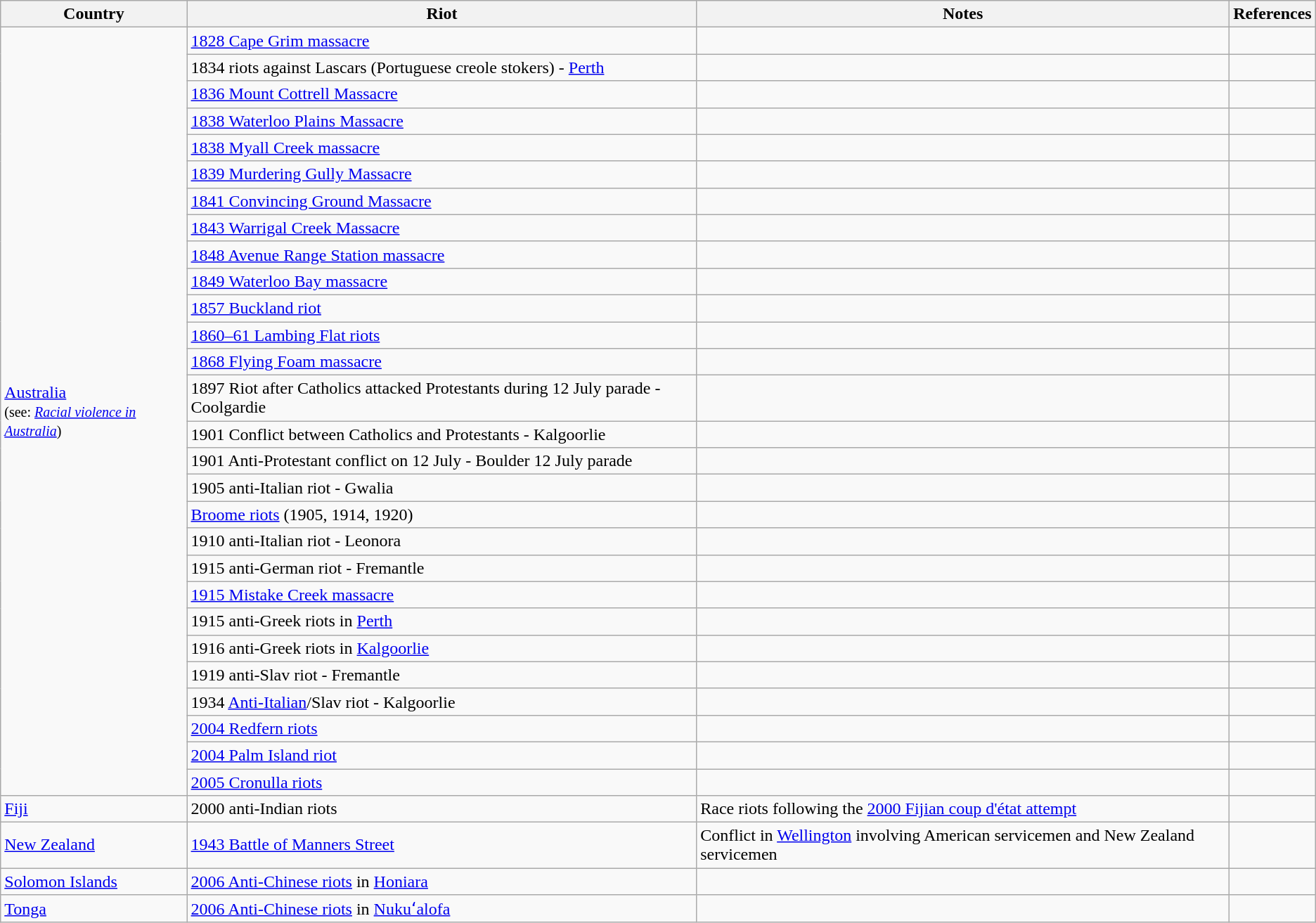<table class="wikitable">
<tr>
<th>Country</th>
<th>Riot</th>
<th>Notes</th>
<th>References</th>
</tr>
<tr>
<td rowspan="28"><a href='#'>Australia</a><br><small>(see: <em><a href='#'>Racial violence in Australia</a></em>)</small></td>
<td><a href='#'>1828 Cape Grim massacre</a></td>
<td></td>
<td></td>
</tr>
<tr>
<td>1834 riots against Lascars (Portuguese creole stokers) - <a href='#'>Perth</a></td>
<td></td>
<td></td>
</tr>
<tr>
<td><a href='#'>1836 Mount Cottrell Massacre</a></td>
<td></td>
<td></td>
</tr>
<tr>
<td><a href='#'>1838 Waterloo Plains Massacre</a></td>
<td></td>
<td></td>
</tr>
<tr>
<td><a href='#'>1838 Myall Creek massacre</a></td>
<td></td>
<td></td>
</tr>
<tr>
<td><a href='#'>1839 Murdering Gully Massacre</a></td>
<td></td>
<td></td>
</tr>
<tr>
<td><a href='#'>1841 Convincing Ground Massacre</a></td>
<td></td>
<td></td>
</tr>
<tr>
<td><a href='#'>1843 Warrigal Creek Massacre</a></td>
<td></td>
<td></td>
</tr>
<tr>
<td><a href='#'>1848 Avenue Range Station massacre</a></td>
<td></td>
<td></td>
</tr>
<tr>
<td><a href='#'>1849 Waterloo Bay massacre</a></td>
<td></td>
<td></td>
</tr>
<tr>
<td><a href='#'>1857 Buckland riot</a></td>
<td></td>
<td></td>
</tr>
<tr>
<td><a href='#'>1860–61 Lambing Flat riots</a></td>
<td></td>
<td></td>
</tr>
<tr>
<td><a href='#'>1868 Flying Foam massacre</a></td>
<td></td>
<td></td>
</tr>
<tr>
<td>1897 Riot after Catholics attacked Protestants during 12 July parade - Coolgardie</td>
<td></td>
<td></td>
</tr>
<tr>
<td>1901 Conflict between Catholics and Protestants - Kalgoorlie</td>
<td></td>
<td></td>
</tr>
<tr>
<td>1901 Anti-Protestant conflict on 12 July - Boulder 12 July parade</td>
<td></td>
<td></td>
</tr>
<tr>
<td>1905 anti-Italian riot - Gwalia</td>
<td></td>
<td></td>
</tr>
<tr>
<td><a href='#'>Broome riots</a> (1905, 1914, 1920)</td>
<td></td>
<td></td>
</tr>
<tr>
<td>1910 anti-Italian riot - Leonora</td>
<td></td>
<td></td>
</tr>
<tr>
<td>1915 anti-German riot - Fremantle</td>
<td></td>
<td></td>
</tr>
<tr>
<td><a href='#'>1915 Mistake Creek massacre</a></td>
<td></td>
<td></td>
</tr>
<tr>
<td>1915 anti-Greek riots in <a href='#'>Perth</a> </td>
<td></td>
<td></td>
</tr>
<tr>
<td>1916 anti-Greek riots in <a href='#'>Kalgoorlie</a></td>
<td></td>
<td></td>
</tr>
<tr>
<td>1919 anti-Slav riot - Fremantle</td>
<td></td>
<td></td>
</tr>
<tr>
<td>1934 <a href='#'>Anti-Italian</a>/Slav riot - Kalgoorlie</td>
<td></td>
<td></td>
</tr>
<tr>
<td><a href='#'>2004 Redfern riots</a></td>
<td></td>
<td></td>
</tr>
<tr>
<td><a href='#'>2004 Palm Island riot</a></td>
<td></td>
<td></td>
</tr>
<tr>
<td><a href='#'>2005 Cronulla riots</a></td>
<td></td>
<td></td>
</tr>
<tr>
<td><a href='#'>Fiji</a></td>
<td>2000 anti-Indian riots</td>
<td>Race riots following the <a href='#'>2000 Fijian coup d'état attempt</a></td>
<td></td>
</tr>
<tr>
<td><a href='#'>New Zealand</a></td>
<td><a href='#'>1943 Battle of Manners Street</a></td>
<td>Conflict in <a href='#'>Wellington</a> involving American servicemen and New Zealand servicemen</td>
<td></td>
</tr>
<tr>
<td><a href='#'>Solomon Islands</a></td>
<td><a href='#'>2006 Anti-Chinese riots</a> in <a href='#'>Honiara</a></td>
<td></td>
<td></td>
</tr>
<tr>
<td><a href='#'>Tonga</a></td>
<td><a href='#'>2006 Anti-Chinese riots</a> in <a href='#'>Nukuʻalofa</a></td>
<td></td>
<td></td>
</tr>
</table>
